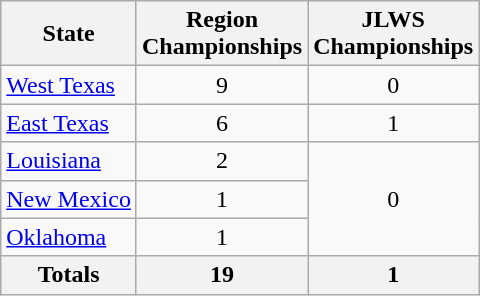<table class="wikitable">
<tr>
<th>State</th>
<th>Region<br>Championships</th>
<th>JLWS<br>Championships</th>
</tr>
<tr>
<td> <a href='#'>West Texas</a></td>
<td align=center>9</td>
<td align=center>0</td>
</tr>
<tr>
<td> <a href='#'>East Texas</a></td>
<td align=center>6</td>
<td align=center>1</td>
</tr>
<tr>
<td> <a href='#'>Louisiana</a></td>
<td align=center>2</td>
<td align=center rowspan=3>0</td>
</tr>
<tr>
<td> <a href='#'>New Mexico</a></td>
<td align=center>1</td>
</tr>
<tr>
<td> <a href='#'>Oklahoma</a></td>
<td align=center>1</td>
</tr>
<tr>
<th>Totals</th>
<th>19</th>
<th>1</th>
</tr>
</table>
